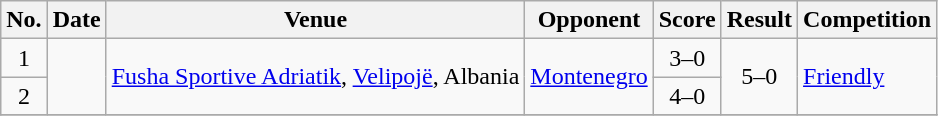<table class="wikitable sortable">
<tr>
<th scope="col">No.</th>
<th scope="col">Date</th>
<th scope="col">Venue</th>
<th scope="col">Opponent</th>
<th scope="col">Score</th>
<th scope="col">Result</th>
<th scope="col">Competition</th>
</tr>
<tr>
<td align="center">1</td>
<td rowspan="2"></td>
<td rowspan="2"><a href='#'>Fusha Sportive Adriatik</a>, <a href='#'>Velipojë</a>, Albania</td>
<td rowspan="2"> <a href='#'>Montenegro</a></td>
<td align="center">3–0</td>
<td align="center" rowspan="2">5–0</td>
<td rowspan="2"><a href='#'>Friendly</a></td>
</tr>
<tr>
<td align="center">2</td>
<td align=center>4–0</td>
</tr>
<tr>
</tr>
</table>
